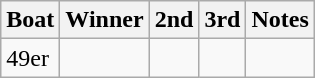<table class="wikitable">
<tr>
<th>Boat</th>
<th>Winner</th>
<th>2nd</th>
<th>3rd</th>
<th>Notes</th>
</tr>
<tr>
<td>49er</td>
<td></td>
<td></td>
<td></td>
<td></td>
</tr>
</table>
